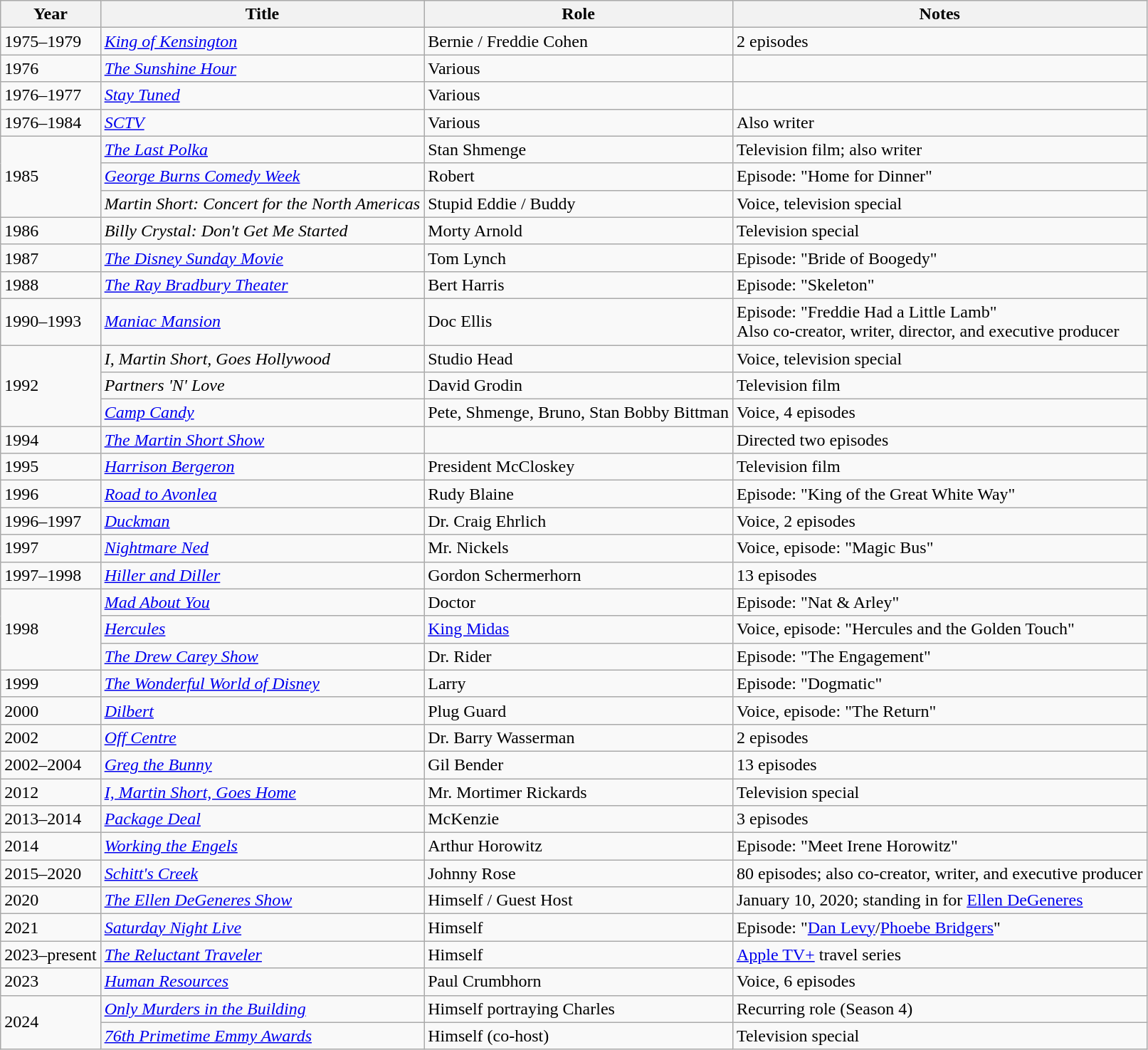<table class = "wikitable sortable">
<tr>
<th scope="col">Year</th>
<th scope="col">Title</th>
<th scope="col">Role</th>
<th scope="col" class="unsortable">Notes</th>
</tr>
<tr>
<td>1975–1979</td>
<td><em><a href='#'>King of Kensington</a></em></td>
<td>Bernie / Freddie Cohen</td>
<td>2 episodes</td>
</tr>
<tr>
<td>1976</td>
<td data-sort-value="Sunshine, The"><em><a href='#'>The Sunshine Hour</a></em></td>
<td>Various</td>
<td></td>
</tr>
<tr>
<td>1976–1977</td>
<td><em><a href='#'>Stay Tuned</a></em></td>
<td>Various</td>
<td></td>
</tr>
<tr>
<td>1976–1984</td>
<td><em><a href='#'>SCTV</a></em></td>
<td>Various</td>
<td>Also writer</td>
</tr>
<tr>
<td rowspan="3">1985</td>
<td data-sort-value="Last Polka, The"><em><a href='#'>The Last Polka</a></em></td>
<td>Stan Shmenge</td>
<td>Television film; also writer</td>
</tr>
<tr>
<td><em><a href='#'>George Burns Comedy Week</a></em></td>
<td>Robert</td>
<td>Episode: "Home for Dinner"</td>
</tr>
<tr>
<td><em>Martin Short: Concert for the North Americas</em></td>
<td>Stupid Eddie / Buddy</td>
<td>Voice, television special</td>
</tr>
<tr>
<td>1986</td>
<td><em>Billy Crystal: Don't Get Me Started</em></td>
<td>Morty Arnold</td>
<td>Television special</td>
</tr>
<tr>
<td>1987</td>
<td data-sort-value="Disney Sunday Movie, The"><em><a href='#'>The Disney Sunday Movie</a></em></td>
<td>Tom Lynch</td>
<td>Episode: "Bride of Boogedy"</td>
</tr>
<tr>
<td>1988</td>
<td data-sort-value="Ray Bradbury Theater, The"><em><a href='#'>The Ray Bradbury Theater</a></em></td>
<td>Bert Harris</td>
<td>Episode: "Skeleton"</td>
</tr>
<tr>
<td>1990–1993</td>
<td><em><a href='#'>Maniac Mansion</a></em></td>
<td>Doc Ellis</td>
<td>Episode: "Freddie Had a Little Lamb"<br>Also co-creator, writer, director, and executive producer</td>
</tr>
<tr>
<td rowspan="3">1992</td>
<td><em>I, Martin Short, Goes Hollywood</em></td>
<td>Studio Head</td>
<td>Voice, television special</td>
</tr>
<tr>
<td><em>Partners 'N' Love</em></td>
<td>David Grodin</td>
<td>Television film</td>
</tr>
<tr>
<td><em><a href='#'>Camp Candy</a></em></td>
<td>Pete, Shmenge, Bruno, Stan Bobby Bittman</td>
<td>Voice, 4 episodes</td>
</tr>
<tr>
<td>1994</td>
<td data-sort-value="Martin Short Show, The"><em><a href='#'>The Martin Short Show</a></em></td>
<td></td>
<td>Directed two episodes</td>
</tr>
<tr>
<td>1995</td>
<td><em><a href='#'>Harrison Bergeron</a></em></td>
<td>President McCloskey</td>
<td>Television film</td>
</tr>
<tr>
<td>1996</td>
<td><em><a href='#'>Road to Avonlea</a></em></td>
<td>Rudy Blaine</td>
<td>Episode: "King of the Great White Way"</td>
</tr>
<tr>
<td>1996–1997</td>
<td><em><a href='#'>Duckman</a></em></td>
<td>Dr. Craig Ehrlich</td>
<td>Voice, 2 episodes</td>
</tr>
<tr>
<td>1997</td>
<td><em><a href='#'>Nightmare Ned</a></em></td>
<td>Mr. Nickels</td>
<td>Voice, episode: "Magic Bus"</td>
</tr>
<tr>
<td>1997–1998</td>
<td><em><a href='#'>Hiller and Diller</a></em></td>
<td>Gordon Schermerhorn</td>
<td>13 episodes</td>
</tr>
<tr>
<td rowspan="3">1998</td>
<td><em><a href='#'>Mad About You</a></em></td>
<td>Doctor</td>
<td>Episode: "Nat & Arley"</td>
</tr>
<tr>
<td><em><a href='#'>Hercules</a></em></td>
<td><a href='#'>King Midas</a></td>
<td>Voice, episode: "Hercules and the Golden Touch"</td>
</tr>
<tr>
<td data-sort-value="Drew Carey Show, The"><em><a href='#'>The Drew Carey Show</a></em></td>
<td>Dr. Rider</td>
<td>Episode: "The Engagement"</td>
</tr>
<tr>
<td>1999</td>
<td data-sort-value="Wonderful World of Disney, The"><em><a href='#'>The Wonderful World of Disney</a></em></td>
<td>Larry</td>
<td>Episode: "Dogmatic"</td>
</tr>
<tr>
<td>2000</td>
<td><em><a href='#'>Dilbert</a></em></td>
<td>Plug Guard</td>
<td>Voice, episode: "The Return"</td>
</tr>
<tr>
<td>2002</td>
<td><em><a href='#'>Off Centre</a></em></td>
<td>Dr. Barry Wasserman</td>
<td>2 episodes</td>
</tr>
<tr>
<td>2002–2004</td>
<td><em><a href='#'>Greg the Bunny</a></em></td>
<td>Gil Bender</td>
<td>13 episodes</td>
</tr>
<tr>
<td>2012</td>
<td><em><a href='#'>I, Martin Short, Goes Home</a></em></td>
<td>Mr. Mortimer Rickards</td>
<td>Television special</td>
</tr>
<tr>
<td>2013–2014</td>
<td><em><a href='#'>Package Deal</a></em></td>
<td>McKenzie</td>
<td>3 episodes</td>
</tr>
<tr>
<td>2014</td>
<td><em><a href='#'>Working the Engels</a></em></td>
<td>Arthur Horowitz</td>
<td>Episode: "Meet Irene Horowitz"</td>
</tr>
<tr>
<td>2015–2020</td>
<td><em><a href='#'>Schitt's Creek</a></em></td>
<td>Johnny Rose</td>
<td>80 episodes; also co-creator, writer, and executive producer</td>
</tr>
<tr>
<td>2020</td>
<td data-sort-value="Ellen DeGeneres Show, The"><em><a href='#'>The Ellen DeGeneres Show</a></em></td>
<td>Himself / Guest Host</td>
<td>January 10, 2020; standing in for <a href='#'>Ellen DeGeneres</a></td>
</tr>
<tr>
<td>2021</td>
<td><em><a href='#'>Saturday Night Live</a></em></td>
<td>Himself</td>
<td>Episode: "<a href='#'>Dan Levy</a>/<a href='#'>Phoebe Bridgers</a>"</td>
</tr>
<tr>
<td>2023–present</td>
<td data-sort-value="Reluctant Traveler, The"><em><a href='#'>The Reluctant Traveler</a></em></td>
<td>Himself</td>
<td><a href='#'>Apple TV+</a> travel series</td>
</tr>
<tr>
<td>2023</td>
<td><em><a href='#'>Human Resources</a></em></td>
<td>Paul Crumbhorn</td>
<td>Voice, 6 episodes</td>
</tr>
<tr>
<td rowspan="2">2024</td>
<td><em><a href='#'>Only Murders in the Building</a></em></td>
<td>Himself portraying Charles</td>
<td>Recurring role (Season 4)</td>
</tr>
<tr>
<td><em><a href='#'>76th Primetime Emmy Awards</a></em></td>
<td>Himself (co-host)</td>
<td>Television special</td>
</tr>
</table>
